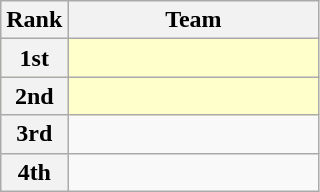<table class=wikitable>
<tr>
<th>Rank</th>
<th width=160px>Team</th>
</tr>
<tr bgcolor=#ffffcc>
<th>1st</th>
<td></td>
</tr>
<tr bgcolor=#ffffcc>
<th>2nd</th>
<td></td>
</tr>
<tr>
<th>3rd</th>
<td></td>
</tr>
<tr>
<th>4th</th>
<td></td>
</tr>
</table>
